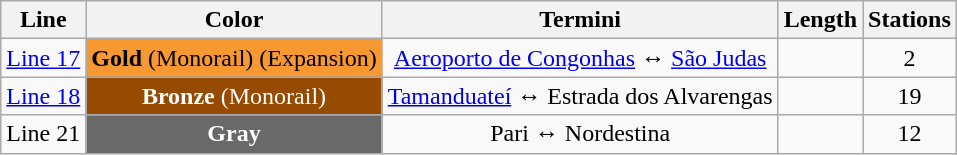<table class="wikitable">
<tr>
<th align="center">Line</th>
<th align="center">Color</th>
<th align="center">Termini</th>
<th align="center">Length</th>
<th align="center">Stations</th>
</tr>
<tr>
<td align="center"><a href='#'>Line 17</a></td>
<td bgcolor="#f89831" align="center"><strong>Gold</strong> (Monorail) (Expansion)</td>
<td align="center"><a href='#'>Aeroporto de Congonhas</a> ↔ <a href='#'>São Judas</a></td>
<td align="center"></td>
<td align="center">2</td>
</tr>
<tr>
<td align="center"><a href='#'>Line 18</a></td>
<td bgcolor="#964b00" align="center" style="color:white"><strong>Bronze</strong> (Monorail)</td>
<td align="center"><a href='#'>Tamanduateí</a> ↔ Estrada dos Alvarengas</td>
<td align="center"></td>
<td align="center">19</td>
</tr>
<tr>
<td align="center">Line 21</td>
<td bgcolor="69 69 69" align="center" style="color:white"><strong>Gray</strong></td>
<td align="center">Pari ↔ Nordestina</td>
<td align="center"></td>
<td align="center">12</td>
</tr>
</table>
